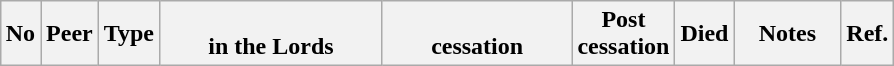<table class="sortable wikitable" style="margin-left: auto; margin-right: auto; border: none;">
<tr>
<th>No</th>
<th colspan=2>Peer</th>
<th>Type</th>
<th style="padding-left:2em; padding-right:2em;"><br>in the Lords</th>
<th style="padding-left:2em; padding-right:2em;"><br>cessation</th>
<th>Post<br>cessation</th>
<th>Died</th>
<th class=unsortable style="padding-left:1em; padding-right:1em;">Notes</th>
<th class=unsortable><abbr>Ref.</abbr></th>
</tr>
<tr>
</tr>
<tr>
</tr>
</table>
